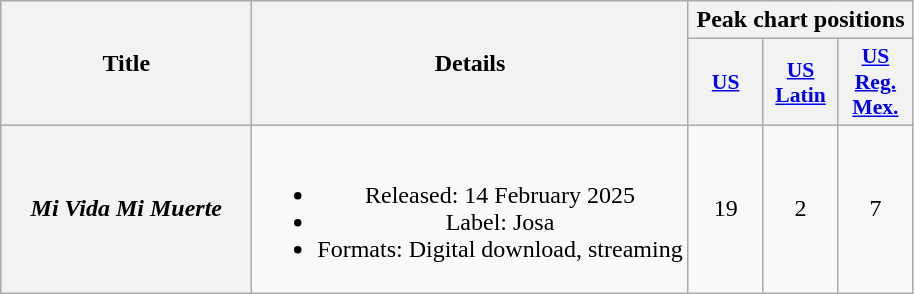<table class="wikitable plainrowheaders" style="text-align:center">
<tr>
<th scope="col" rowspan="2" style="width:10em;">Title</th>
<th scope="col" rowspan="2">Details</th>
<th scope="col" colspan="3">Peak chart positions</th>
</tr>
<tr>
<th scope="col" style="width:3em; font-size:90%"><a href='#'>US</a><br></th>
<th scope="col" style="width:3em; font-size:90%"><a href='#'>US<br>Latin</a><br></th>
<th scope="col" style="width:3em; font-size:90%"><a href='#'>US<br>Reg.<br>Mex.</a><br></th>
</tr>
<tr>
<th scope="row"><em>Mi Vida Mi Muerte</em></th>
<td><br><ul><li>Released: 14 February 2025</li><li>Label: Josa</li><li>Formats: Digital download, streaming</li></ul></td>
<td>19</td>
<td>2</td>
<td>7</td>
</tr>
</table>
